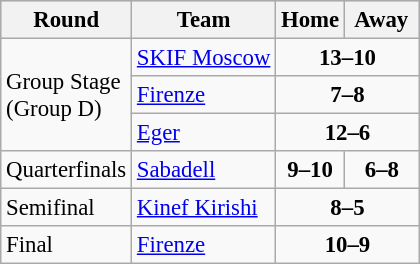<table class="wikitable" style="text-align: left; font-size:95%">
<tr bgcolor="#ccccff">
<th>Round</th>
<th>Team</th>
<th>Home</th>
<th> Away </th>
</tr>
<tr>
<td rowspan=3>Group Stage<br>(Group D)</td>
<td> <a href='#'>SKIF Moscow</a></td>
<td colspan=2 align="center"><strong>13–10</strong></td>
</tr>
<tr>
<td> <a href='#'>Firenze</a></td>
<td colspan=2 align="center"><strong>7–8</strong></td>
</tr>
<tr>
<td> <a href='#'>Eger</a></td>
<td colspan=2 align="center"><strong>12–6</strong></td>
</tr>
<tr>
<td>Quarterfinals</td>
<td> <a href='#'>Sabadell</a></td>
<td align="center"><strong>9–10</strong></td>
<td align="center"><strong>6–8</strong></td>
</tr>
<tr>
<td>Semifinal</td>
<td> <a href='#'>Kinef Kirishi</a></td>
<td colspan=2 align="center"><strong>8–5</strong></td>
</tr>
<tr>
<td>Final</td>
<td> <a href='#'>Firenze</a></td>
<td colspan=2 align="center"><strong>10–9</strong></td>
</tr>
</table>
